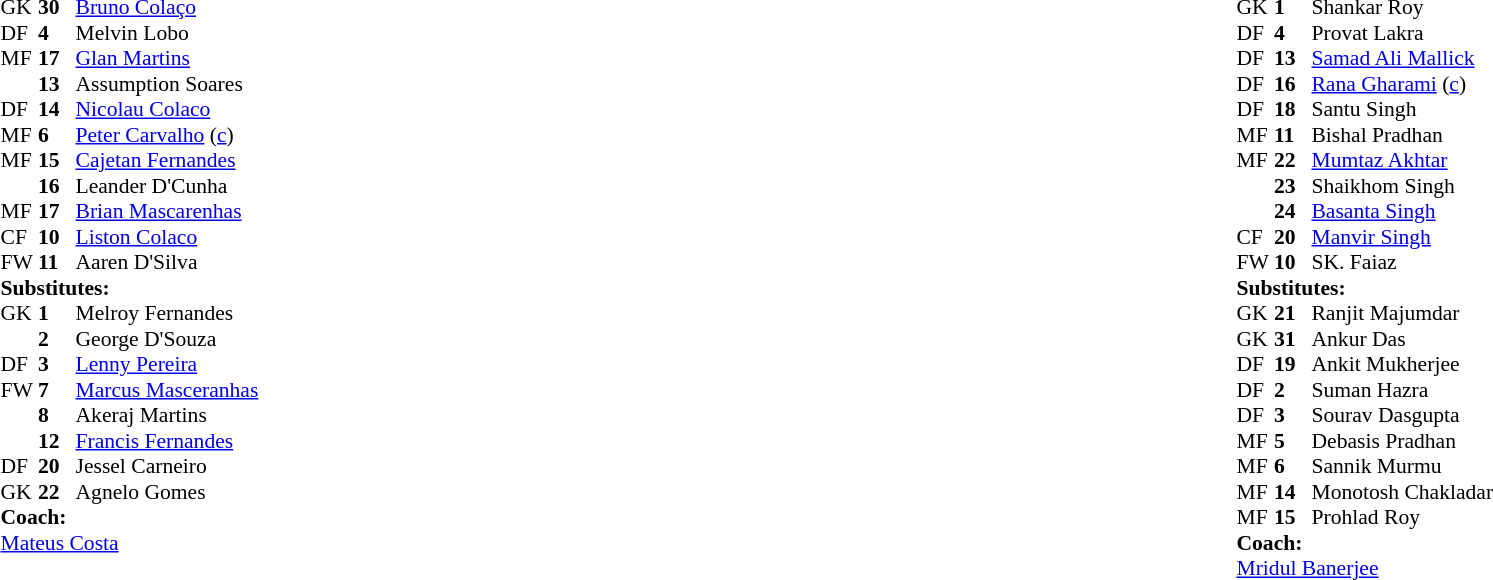<table style="width:100%">
<tr>
<td style="vertical-align:top;width:40%"><br><table style="font-size:90%" cellspacing="0" cellpadding="0">
<tr>
<th width=25></th>
<th width=25></th>
</tr>
<tr>
<td>GK</td>
<td><strong>30</strong></td>
<td><a href='#'>Bruno Colaço</a></td>
</tr>
<tr>
<td>DF</td>
<td><strong>4</strong></td>
<td>Melvin Lobo</td>
<td></td>
</tr>
<tr>
<td>MF</td>
<td><strong>17</strong></td>
<td><a href='#'>Glan Martins</a></td>
<td></td>
<td></td>
</tr>
<tr>
<td></td>
<td><strong>13</strong></td>
<td>Assumption Soares</td>
</tr>
<tr>
<td>DF</td>
<td><strong>14</strong></td>
<td><a href='#'>Nicolau Colaco</a></td>
<td></td>
<td></td>
</tr>
<tr>
<td>MF</td>
<td><strong>6</strong></td>
<td><a href='#'>Peter Carvalho</a>  (<a href='#'>c</a>)</td>
</tr>
<tr>
<td>MF</td>
<td><strong>15</strong></td>
<td><a href='#'>Cajetan Fernandes</a></td>
</tr>
<tr>
<td></td>
<td><strong>16</strong></td>
<td>Leander D'Cunha</td>
</tr>
<tr>
<td>MF</td>
<td><strong>17</strong></td>
<td><a href='#'>Brian Mascarenhas</a></td>
</tr>
<tr>
<td>CF</td>
<td><strong>10</strong></td>
<td><a href='#'>Liston Colaco</a></td>
</tr>
<tr>
<td>FW</td>
<td><strong>11</strong></td>
<td>Aaren D'Silva</td>
<td></td>
<td></td>
</tr>
<tr>
<td colspan="3"><strong>Substitutes:</strong></td>
</tr>
<tr>
<td>GK</td>
<td><strong>1</strong></td>
<td>Melroy Fernandes</td>
<td></td>
<td></td>
</tr>
<tr>
<td></td>
<td><strong>2</strong></td>
<td>George D'Souza</td>
<td></td>
<td></td>
</tr>
<tr>
<td>DF</td>
<td><strong>3</strong></td>
<td><a href='#'>Lenny Pereira </a></td>
</tr>
<tr>
<td>FW</td>
<td><strong>7</strong></td>
<td><a href='#'>Marcus Masceranhas</a></td>
</tr>
<tr>
<td></td>
<td><strong>8</strong></td>
<td>Akeraj Martins</td>
<td></td>
<td></td>
</tr>
<tr>
<td></td>
<td><strong>12</strong></td>
<td><a href='#'>Francis Fernandes</a></td>
</tr>
<tr>
<td>DF</td>
<td><strong>20</strong></td>
<td>Jessel Carneiro</td>
</tr>
<tr>
<td>GK</td>
<td><strong>22</strong></td>
<td>Agnelo Gomes</td>
</tr>
<tr>
<td colspan="3"><strong>Coach:</strong></td>
</tr>
<tr>
<td colspan="4"><a href='#'>Mateus Costa</a></td>
</tr>
</table>
</td>
<td style="vertical-align:top; width:50%"><br><table cellspacing="0" cellpadding="0" style="font-size:90%; margin:auto">
<tr>
<th width=25></th>
<th width=25></th>
</tr>
<tr>
<td>GK</td>
<td><strong>1</strong></td>
<td>Shankar Roy</td>
</tr>
<tr>
<td>DF</td>
<td><strong>4</strong></td>
<td>Provat Lakra</td>
</tr>
<tr>
<td>DF</td>
<td><strong>13</strong></td>
<td><a href='#'>Samad Ali Mallick</a></td>
</tr>
<tr>
<td>DF</td>
<td><strong>16</strong></td>
<td><a href='#'>Rana Gharami</a> (<a href='#'>c</a>)</td>
<td></td>
</tr>
<tr>
<td>DF</td>
<td><strong>18</strong></td>
<td>Santu Singh</td>
</tr>
<tr>
<td>MF</td>
<td><strong>11</strong></td>
<td>Bishal Pradhan</td>
<td></td>
<td></td>
</tr>
<tr>
<td>MF</td>
<td><strong>22</strong></td>
<td><a href='#'>Mumtaz Akhtar</a></td>
</tr>
<tr>
<td></td>
<td><strong>23</strong></td>
<td>Shaikhom Singh</td>
</tr>
<tr>
<td></td>
<td><strong>24</strong></td>
<td><a href='#'>Basanta Singh</a></td>
<td></td>
</tr>
<tr>
<td>CF</td>
<td><strong>20</strong></td>
<td><a href='#'>Manvir Singh</a></td>
</tr>
<tr>
<td>FW</td>
<td><strong>10</strong></td>
<td>SK. Faiaz</td>
</tr>
<tr>
<td colspan="3"><strong>Substitutes:</strong></td>
</tr>
<tr>
<td>GK</td>
<td><strong>21</strong></td>
<td>Ranjit Majumdar</td>
</tr>
<tr>
<td>GK</td>
<td><strong>31</strong></td>
<td>Ankur Das</td>
</tr>
<tr>
<td>DF</td>
<td><strong>19</strong></td>
<td>Ankit Mukherjee</td>
</tr>
<tr>
<td>DF</td>
<td><strong>2</strong></td>
<td>Suman Hazra</td>
</tr>
<tr>
<td>DF</td>
<td><strong>3</strong></td>
<td>Sourav Dasgupta</td>
</tr>
<tr>
<td>MF</td>
<td><strong>5</strong></td>
<td>Debasis Pradhan</td>
<td></td>
<td></td>
<td></td>
</tr>
<tr>
<td>MF</td>
<td><strong>6</strong></td>
<td>Sannik Murmu</td>
<td></td>
<td></td>
<td></td>
</tr>
<tr>
<td>MF</td>
<td><strong>14</strong></td>
<td>Monotosh Chakladar</td>
<td></td>
<td></td>
</tr>
<tr>
<td>MF</td>
<td><strong>15</strong></td>
<td>Prohlad Roy</td>
</tr>
<tr>
<td colspan=3><strong>Coach:</strong></td>
</tr>
<tr>
<td colspan=4><a href='#'>Mridul Banerjee</a></td>
</tr>
</table>
</td>
</tr>
</table>
